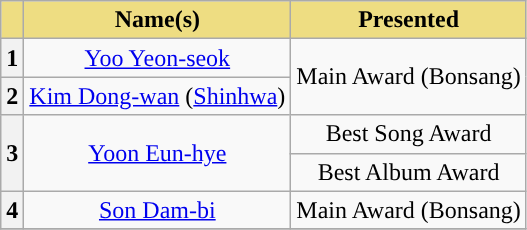<table class="wikitable" style="text-align:center;">
<tr>
<th scope="col" style="background:#EEDD82;"></th>
<th scope="col" style="background:#EEDD82;">Name(s)</th>
<th scope="col" style="background:#EEDD82;">Presented</th>
</tr>
<tr>
<th scope="col">1</th>
<td><a href='#'>Yoo Yeon-seok</a></td>
<td rowspan="2">Main Award (Bonsang)</td>
</tr>
<tr>
<th scope="col">2</th>
<td><a href='#'>Kim Dong-wan</a> (<a href='#'>Shinhwa</a>)</td>
</tr>
<tr>
<th scope="col" rowspan="2">3</th>
<td rowspan="2"><a href='#'>Yoon Eun-hye</a></td>
<td>Best Song Award</td>
</tr>
<tr>
<td>Best Album Award</td>
</tr>
<tr>
<th scope="col">4</th>
<td><a href='#'>Son Dam-bi</a></td>
<td>Main Award (Bonsang)</td>
</tr>
<tr>
</tr>
</table>
